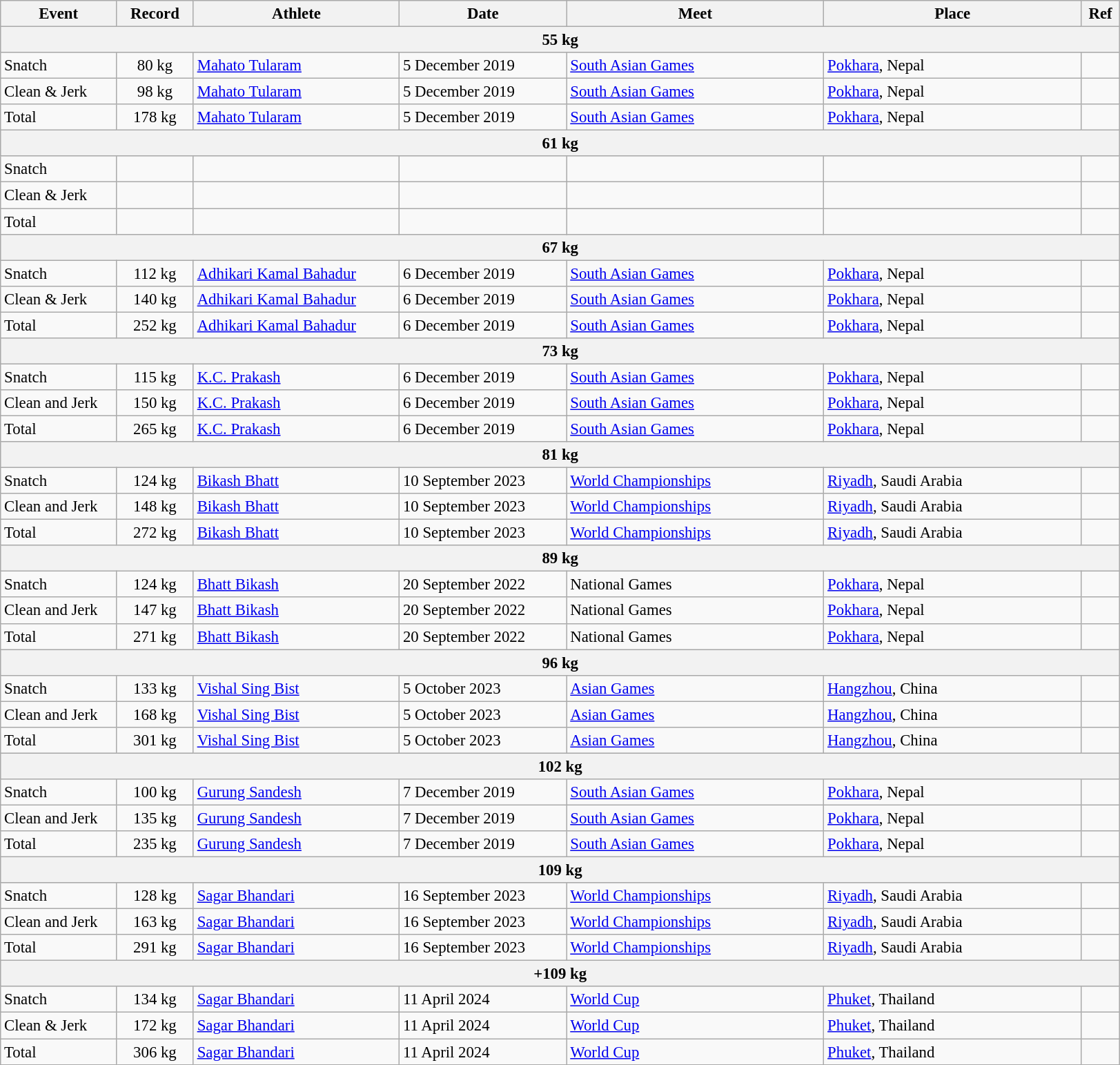<table class="wikitable" style="font-size:95%;">
<tr>
<th width=9%>Event</th>
<th width=6%>Record</th>
<th width=16%>Athlete</th>
<th width=13%>Date</th>
<th width=20%>Meet</th>
<th width=20%>Place</th>
<th width=3%>Ref</th>
</tr>
<tr bgcolor="#DDDDDD">
<th colspan="7">55 kg</th>
</tr>
<tr>
<td>Snatch</td>
<td align="center">80 kg</td>
<td><a href='#'>Mahato Tularam</a></td>
<td>5 December 2019</td>
<td><a href='#'>South Asian Games</a></td>
<td><a href='#'>Pokhara</a>, Nepal</td>
<td></td>
</tr>
<tr>
<td>Clean & Jerk</td>
<td align="center">98 kg</td>
<td><a href='#'>Mahato Tularam</a></td>
<td>5 December 2019</td>
<td><a href='#'>South Asian Games</a></td>
<td><a href='#'>Pokhara</a>, Nepal</td>
<td></td>
</tr>
<tr>
<td>Total</td>
<td align="center">178 kg</td>
<td><a href='#'>Mahato Tularam</a></td>
<td>5 December 2019</td>
<td><a href='#'>South Asian Games</a></td>
<td><a href='#'>Pokhara</a>, Nepal</td>
<td></td>
</tr>
<tr bgcolor="#DDDDDD">
<th colspan="7">61 kg</th>
</tr>
<tr>
<td>Snatch</td>
<td align="center"></td>
<td></td>
<td></td>
<td></td>
<td></td>
<td></td>
</tr>
<tr>
<td>Clean & Jerk</td>
<td align="center"></td>
<td></td>
<td></td>
<td></td>
<td></td>
<td></td>
</tr>
<tr>
<td>Total</td>
<td align="center"></td>
<td></td>
<td></td>
<td></td>
<td></td>
<td></td>
</tr>
<tr bgcolor="#DDDDDD">
<th colspan="7">67 kg</th>
</tr>
<tr>
<td>Snatch</td>
<td align="center">112 kg</td>
<td><a href='#'>Adhikari Kamal Bahadur</a></td>
<td>6 December 2019</td>
<td><a href='#'>South Asian Games</a></td>
<td><a href='#'>Pokhara</a>, Nepal</td>
<td></td>
</tr>
<tr>
<td>Clean & Jerk</td>
<td align="center">140 kg</td>
<td><a href='#'>Adhikari Kamal Bahadur</a></td>
<td>6 December 2019</td>
<td><a href='#'>South Asian Games</a></td>
<td><a href='#'>Pokhara</a>, Nepal</td>
<td></td>
</tr>
<tr>
<td>Total</td>
<td align="center">252 kg</td>
<td><a href='#'>Adhikari Kamal Bahadur</a></td>
<td>6 December 2019</td>
<td><a href='#'>South Asian Games</a></td>
<td><a href='#'>Pokhara</a>, Nepal</td>
<td></td>
</tr>
<tr bgcolor="#DDDDDD">
<th colspan="7">73 kg</th>
</tr>
<tr>
<td>Snatch</td>
<td align="center">115 kg</td>
<td><a href='#'>K.C. Prakash</a></td>
<td>6 December 2019</td>
<td><a href='#'>South Asian Games</a></td>
<td><a href='#'>Pokhara</a>, Nepal</td>
<td></td>
</tr>
<tr>
<td>Clean and Jerk</td>
<td align="center">150 kg</td>
<td><a href='#'>K.C. Prakash</a></td>
<td>6 December 2019</td>
<td><a href='#'>South Asian Games</a></td>
<td><a href='#'>Pokhara</a>, Nepal</td>
<td></td>
</tr>
<tr>
<td>Total</td>
<td align="center">265 kg</td>
<td><a href='#'>K.C. Prakash</a></td>
<td>6 December 2019</td>
<td><a href='#'>South Asian Games</a></td>
<td><a href='#'>Pokhara</a>, Nepal</td>
<td></td>
</tr>
<tr bgcolor="#DDDDDD">
<th colspan="7">81 kg</th>
</tr>
<tr>
<td>Snatch</td>
<td align="center">124 kg</td>
<td><a href='#'>Bikash Bhatt</a></td>
<td>10 September 2023</td>
<td><a href='#'>World Championships</a></td>
<td><a href='#'>Riyadh</a>, Saudi Arabia</td>
<td></td>
</tr>
<tr>
<td>Clean and Jerk</td>
<td align="center">148 kg</td>
<td><a href='#'>Bikash Bhatt</a></td>
<td>10 September 2023</td>
<td><a href='#'>World Championships</a></td>
<td><a href='#'>Riyadh</a>, Saudi Arabia</td>
<td></td>
</tr>
<tr>
<td>Total</td>
<td align="center">272 kg</td>
<td><a href='#'>Bikash Bhatt</a></td>
<td>10 September 2023</td>
<td><a href='#'>World Championships</a></td>
<td><a href='#'>Riyadh</a>, Saudi Arabia</td>
<td></td>
</tr>
<tr bgcolor="#DDDDDD">
<th colspan="7">89 kg</th>
</tr>
<tr>
<td>Snatch</td>
<td align="center">124 kg</td>
<td><a href='#'>Bhatt Bikash</a></td>
<td>20 September 2022</td>
<td>National Games</td>
<td><a href='#'>Pokhara</a>, Nepal</td>
<td></td>
</tr>
<tr>
<td>Clean and Jerk</td>
<td align="center">147 kg</td>
<td><a href='#'>Bhatt Bikash</a></td>
<td>20 September 2022</td>
<td>National Games</td>
<td><a href='#'>Pokhara</a>, Nepal</td>
<td></td>
</tr>
<tr>
<td>Total</td>
<td align="center">271 kg</td>
<td><a href='#'>Bhatt Bikash</a></td>
<td>20 September 2022</td>
<td>National Games</td>
<td><a href='#'>Pokhara</a>, Nepal</td>
<td></td>
</tr>
<tr bgcolor="#DDDDDD">
<th colspan="7">96 kg</th>
</tr>
<tr>
<td>Snatch</td>
<td align="center">133 kg</td>
<td><a href='#'>Vishal Sing Bist</a></td>
<td>5 October 2023</td>
<td><a href='#'>Asian Games</a></td>
<td><a href='#'>Hangzhou</a>, China</td>
<td></td>
</tr>
<tr>
<td>Clean and Jerk</td>
<td align="center">168 kg</td>
<td><a href='#'>Vishal Sing Bist</a></td>
<td>5 October 2023</td>
<td><a href='#'>Asian Games</a></td>
<td><a href='#'>Hangzhou</a>, China</td>
<td></td>
</tr>
<tr>
<td>Total</td>
<td align="center">301 kg</td>
<td><a href='#'>Vishal Sing Bist</a></td>
<td>5 October 2023</td>
<td><a href='#'>Asian Games</a></td>
<td><a href='#'>Hangzhou</a>, China</td>
<td></td>
</tr>
<tr bgcolor="#DDDDDD">
<th colspan="7">102 kg</th>
</tr>
<tr>
<td>Snatch</td>
<td align="center">100 kg</td>
<td><a href='#'>Gurung Sandesh</a></td>
<td>7 December 2019</td>
<td><a href='#'>South Asian Games</a></td>
<td><a href='#'>Pokhara</a>, Nepal</td>
<td></td>
</tr>
<tr>
<td>Clean and Jerk</td>
<td align="center">135 kg</td>
<td><a href='#'>Gurung Sandesh</a></td>
<td>7 December 2019</td>
<td><a href='#'>South Asian Games</a></td>
<td><a href='#'>Pokhara</a>, Nepal</td>
<td></td>
</tr>
<tr>
<td>Total</td>
<td align="center">235 kg</td>
<td><a href='#'>Gurung Sandesh</a></td>
<td>7 December 2019</td>
<td><a href='#'>South Asian Games</a></td>
<td><a href='#'>Pokhara</a>, Nepal</td>
<td></td>
</tr>
<tr bgcolor="#DDDDDD">
<th colspan="7">109 kg</th>
</tr>
<tr>
<td>Snatch</td>
<td align="center">128 kg</td>
<td><a href='#'>Sagar Bhandari</a></td>
<td>16 September 2023</td>
<td><a href='#'>World Championships</a></td>
<td><a href='#'>Riyadh</a>, Saudi Arabia</td>
<td></td>
</tr>
<tr>
<td>Clean and Jerk</td>
<td align="center">163 kg</td>
<td><a href='#'>Sagar Bhandari</a></td>
<td>16 September 2023</td>
<td><a href='#'>World Championships</a></td>
<td><a href='#'>Riyadh</a>, Saudi Arabia</td>
<td></td>
</tr>
<tr>
<td>Total</td>
<td align="center">291 kg</td>
<td><a href='#'>Sagar Bhandari</a></td>
<td>16 September 2023</td>
<td><a href='#'>World Championships</a></td>
<td><a href='#'>Riyadh</a>, Saudi Arabia</td>
<td></td>
</tr>
<tr bgcolor="#DDDDDD">
<th colspan="7">+109 kg</th>
</tr>
<tr>
<td>Snatch</td>
<td align="center">134 kg</td>
<td><a href='#'>Sagar Bhandari</a></td>
<td>11 April 2024</td>
<td><a href='#'>World Cup</a></td>
<td><a href='#'>Phuket</a>, Thailand</td>
<td></td>
</tr>
<tr>
<td>Clean & Jerk</td>
<td align="center">172 kg</td>
<td><a href='#'>Sagar Bhandari</a></td>
<td>11 April 2024</td>
<td><a href='#'>World Cup</a></td>
<td><a href='#'>Phuket</a>, Thailand</td>
<td></td>
</tr>
<tr>
<td>Total</td>
<td align="center">306 kg</td>
<td><a href='#'>Sagar Bhandari</a></td>
<td>11 April 2024</td>
<td><a href='#'>World Cup</a></td>
<td><a href='#'>Phuket</a>, Thailand</td>
<td></td>
</tr>
</table>
